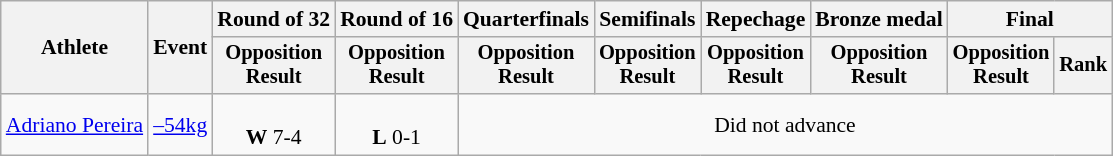<table class="wikitable" style="font-size:90%">
<tr>
<th rowspan=2>Athlete</th>
<th rowspan=2>Event</th>
<th>Round of 32</th>
<th>Round of 16</th>
<th>Quarterfinals</th>
<th>Semifinals</th>
<th>Repechage</th>
<th>Bronze medal</th>
<th colspan=2>Final</th>
</tr>
<tr style="font-size:95%">
<th>Opposition<br>Result</th>
<th>Opposition<br>Result</th>
<th>Opposition<br>Result</th>
<th>Opposition<br>Result</th>
<th>Opposition<br>Result</th>
<th>Opposition<br>Result</th>
<th>Opposition<br>Result</th>
<th>Rank</th>
</tr>
<tr align=center>
<td align=left><a href='#'>Adriano Pereira</a></td>
<td align=left><a href='#'>–54kg</a></td>
<td><br> <strong>W</strong> 7-4</td>
<td><br> <strong>L</strong> 0-1</td>
<td colspan=6>Did not advance</td>
</tr>
</table>
